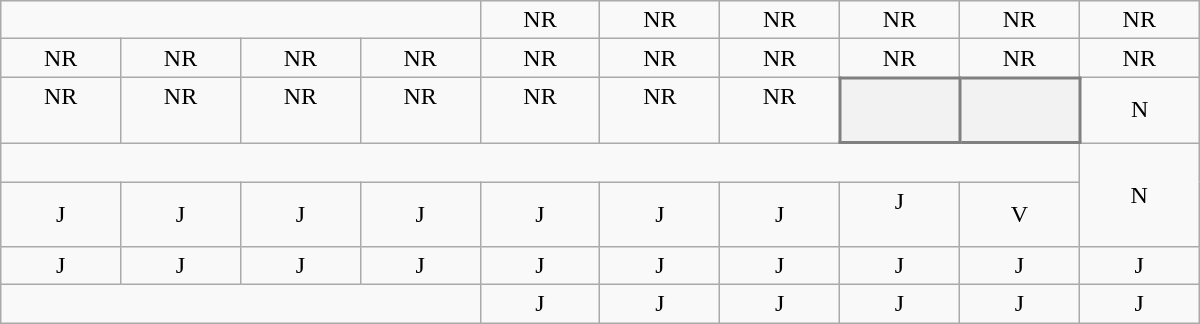<table class="wikitable" style="text-align:center" width=800px>
<tr>
<td colspan=4></td>
<td>NR</td>
<td>NR</td>
<td>NR</td>
<td>NR</td>
<td>NR</td>
<td>NR</td>
</tr>
<tr>
<td width=50px >NR</td>
<td width=50px >NR</td>
<td width=50px >NR</td>
<td width=50px >NR</td>
<td width=50px >NR</td>
<td width=50px >NR</td>
<td width=50px >NR</td>
<td width=50px >NR</td>
<td width=50px >NR</td>
<td width=50px >NR</td>
</tr>
<tr>
<td>NR<br><br></td>
<td>NR<br><br></td>
<td>NR<br><br></td>
<td>NR<br><br></td>
<td>NR<br><br></td>
<td>NR<br><br></td>
<td>NR<br><br></td>
<th style="border:2px solid gray"><br></th>
<th style="border:2px solid gray"><br></th>
<td>N</td>
</tr>
<tr>
<td colspan=9 align=right> </td>
<td rowspan=2 >N</td>
</tr>
<tr>
<td>J</td>
<td>J</td>
<td>J</td>
<td>J</td>
<td>J</td>
<td>J<br></td>
<td>J<br></td>
<td>J<br><br></td>
<td>V<br></td>
</tr>
<tr>
<td>J</td>
<td>J</td>
<td>J</td>
<td>J</td>
<td>J</td>
<td>J</td>
<td>J</td>
<td>J</td>
<td>J</td>
<td>J</td>
</tr>
<tr>
<td colspan=4></td>
<td>J</td>
<td>J</td>
<td>J</td>
<td>J</td>
<td>J</td>
<td>J</td>
</tr>
</table>
